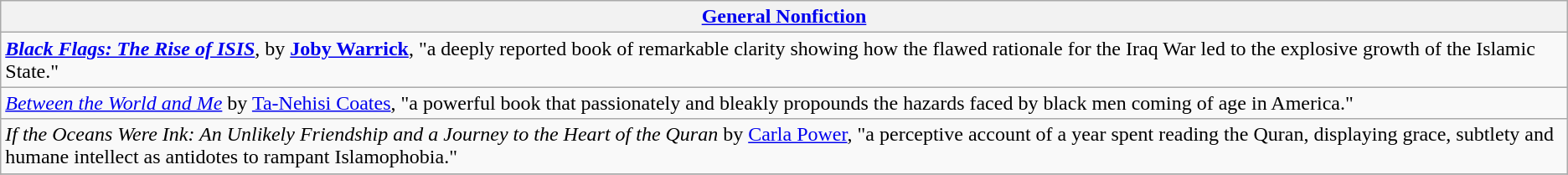<table class="wikitable" style="float:left; float:none;">
<tr>
<th><a href='#'>General Nonfiction</a></th>
</tr>
<tr>
<td><strong><em><a href='#'>Black Flags: The Rise of ISIS</a></em></strong>, by <strong><a href='#'>Joby Warrick</a></strong>, "a deeply reported book of remarkable clarity showing how the flawed rationale for the Iraq War led to the explosive growth of the Islamic State."</td>
</tr>
<tr>
<td><em><a href='#'>Between the World and Me</a></em> by <a href='#'>Ta-Nehisi Coates</a>, "a powerful book that passionately and bleakly propounds the hazards faced by black men coming of age in America."</td>
</tr>
<tr>
<td><em>If the Oceans Were Ink: An Unlikely Friendship and a Journey to the Heart of the Quran</em> by <a href='#'>Carla Power</a>, "a perceptive account of a year spent reading the Quran, displaying grace, subtlety and humane intellect as antidotes to rampant Islamophobia."</td>
</tr>
<tr>
</tr>
</table>
